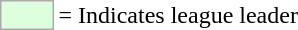<table>
<tr>
<td style="background:#DDFFDD; border:1px solid #aaa; width:2em;"></td>
<td>= Indicates league leader</td>
</tr>
</table>
